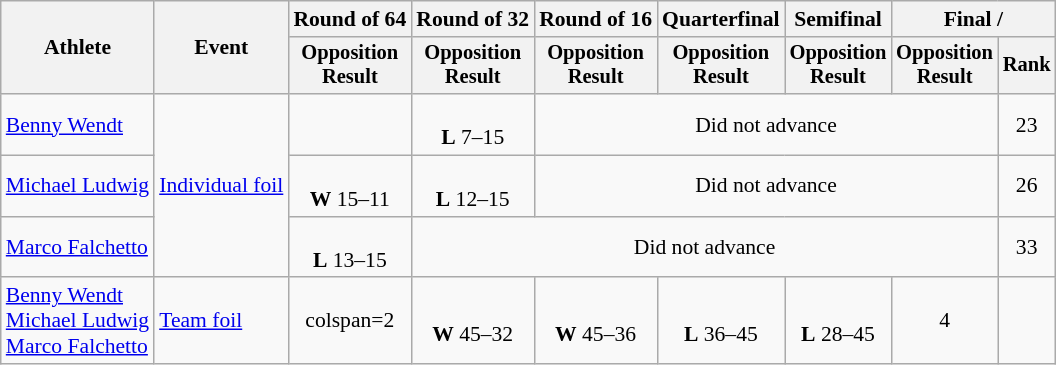<table class=wikitable style=font-size:90%;text-align:center>
<tr>
<th rowspan=2>Athlete</th>
<th rowspan=2>Event</th>
<th>Round of 64</th>
<th>Round of 32</th>
<th>Round of 16</th>
<th>Quarterfinal</th>
<th>Semifinal</th>
<th colspan=2>Final / </th>
</tr>
<tr style=font-size:95%>
<th>Opposition<br>Result</th>
<th>Opposition<br>Result</th>
<th>Opposition<br>Result</th>
<th>Opposition<br>Result</th>
<th>Opposition<br>Result</th>
<th>Opposition<br>Result</th>
<th>Rank</th>
</tr>
<tr>
<td align=left><a href='#'>Benny Wendt</a></td>
<td align=left rowspan=3><a href='#'>Individual foil</a></td>
<td></td>
<td><br><strong>L</strong> 7–15</td>
<td colspan=4>Did not advance</td>
<td>23</td>
</tr>
<tr>
<td align=left><a href='#'>Michael Ludwig</a></td>
<td><br><strong>W</strong> 15–11</td>
<td><br><strong>L</strong> 12–15</td>
<td colspan=4>Did not advance</td>
<td>26</td>
</tr>
<tr>
<td align=left><a href='#'>Marco Falchetto</a></td>
<td><br><strong>L</strong> 13–15</td>
<td colspan=5>Did not advance</td>
<td>33</td>
</tr>
<tr>
<td align=left><a href='#'>Benny Wendt</a><br><a href='#'>Michael Ludwig</a><br><a href='#'>Marco Falchetto</a></td>
<td align=left><a href='#'>Team foil</a></td>
<td>colspan=2 </td>
<td><br><strong>W</strong> 45–32</td>
<td><br><strong>W</strong> 45–36</td>
<td><br><strong>L</strong> 36–45</td>
<td><br><strong>L</strong> 28–45</td>
<td>4</td>
</tr>
</table>
